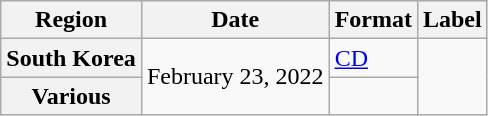<table class="wikitable plainrowheaders">
<tr>
<th scope="col">Region</th>
<th scope="col">Date</th>
<th scope="col">Format</th>
<th scope="col">Label</th>
</tr>
<tr>
<th scope="row">South Korea</th>
<td rowspan="2">February 23, 2022</td>
<td><a href='#'>CD</a></td>
<td rowspan="2"></td>
</tr>
<tr>
<th scope="row">Various </th>
<td></td>
</tr>
</table>
